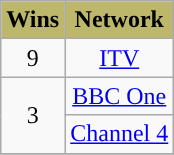<table class="wikitable" style="text-align:center;">
<tr>
<th style="background:#BDB76B;">Wins</th>
<th style="background:#BDB76B;">Network</th>
</tr>
<tr>
<td>9</td>
<td><a href='#'>ITV</a></td>
</tr>
<tr>
<td rowspan="2">3</td>
<td><a href='#'>BBC One</a></td>
</tr>
<tr>
<td><a href='#'>Channel 4</a></td>
</tr>
<tr>
</tr>
</table>
